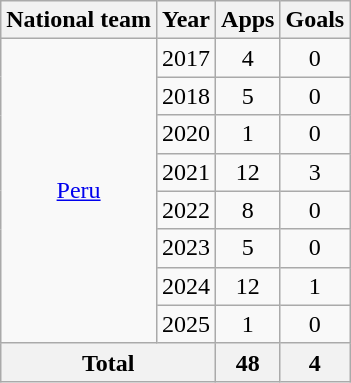<table class="wikitable" style="text-align:center">
<tr>
<th>National team</th>
<th>Year</th>
<th>Apps</th>
<th>Goals</th>
</tr>
<tr>
<td rowspan="8"><a href='#'>Peru</a></td>
<td>2017</td>
<td>4</td>
<td>0</td>
</tr>
<tr>
<td>2018</td>
<td>5</td>
<td>0</td>
</tr>
<tr>
<td>2020</td>
<td>1</td>
<td>0</td>
</tr>
<tr>
<td>2021</td>
<td>12</td>
<td>3</td>
</tr>
<tr>
<td>2022</td>
<td>8</td>
<td>0</td>
</tr>
<tr>
<td>2023</td>
<td>5</td>
<td>0</td>
</tr>
<tr>
<td>2024</td>
<td>12</td>
<td>1</td>
</tr>
<tr>
<td>2025</td>
<td>1</td>
<td>0</td>
</tr>
<tr>
<th colspan="2">Total</th>
<th>48</th>
<th>4</th>
</tr>
</table>
